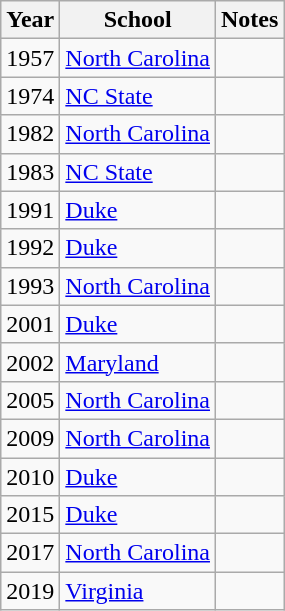<table class="wikitable">
<tr>
<th>Year</th>
<th>School</th>
<th>Notes</th>
</tr>
<tr>
<td>1957</td>
<td><a href='#'>North Carolina</a></td>
<td></td>
</tr>
<tr>
<td>1974</td>
<td><a href='#'>NC State</a></td>
<td></td>
</tr>
<tr>
<td>1982</td>
<td><a href='#'>North Carolina</a></td>
<td></td>
</tr>
<tr>
<td>1983</td>
<td><a href='#'>NC State</a></td>
<td></td>
</tr>
<tr>
<td>1991</td>
<td><a href='#'>Duke</a></td>
<td></td>
</tr>
<tr>
<td>1992</td>
<td><a href='#'>Duke</a></td>
<td></td>
</tr>
<tr>
<td>1993</td>
<td><a href='#'>North Carolina</a></td>
<td></td>
</tr>
<tr>
<td>2001</td>
<td><a href='#'>Duke</a></td>
<td></td>
</tr>
<tr>
<td>2002</td>
<td><a href='#'>Maryland</a></td>
<td></td>
</tr>
<tr>
<td>2005</td>
<td><a href='#'>North Carolina</a></td>
<td></td>
</tr>
<tr>
<td>2009</td>
<td><a href='#'>North Carolina</a></td>
<td></td>
</tr>
<tr>
<td>2010</td>
<td><a href='#'>Duke</a></td>
<td></td>
</tr>
<tr>
<td>2015</td>
<td><a href='#'>Duke</a></td>
<td></td>
</tr>
<tr>
<td>2017</td>
<td><a href='#'>North Carolina</a></td>
<td></td>
</tr>
<tr>
<td>2019</td>
<td><a href='#'>Virginia</a></td>
<td></td>
</tr>
</table>
